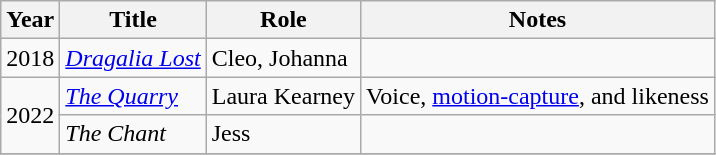<table class="wikitable sortable">
<tr>
<th>Year</th>
<th>Title</th>
<th>Role</th>
<th class="unsortable">Notes</th>
</tr>
<tr>
<td>2018</td>
<td><em><a href='#'>Dragalia Lost</a></em></td>
<td>Cleo, Johanna</td>
<td></td>
</tr>
<tr>
<td rowspan="2">2022</td>
<td data-sort-value="Quarry, The"><em><a href='#'>The Quarry</a></em></td>
<td>Laura Kearney</td>
<td>Voice, <a href='#'>motion-capture</a>, and likeness</td>
</tr>
<tr>
<td data-sort-value="Chant, The"><em>The Chant</em></td>
<td>Jess</td>
<td></td>
</tr>
<tr>
</tr>
</table>
